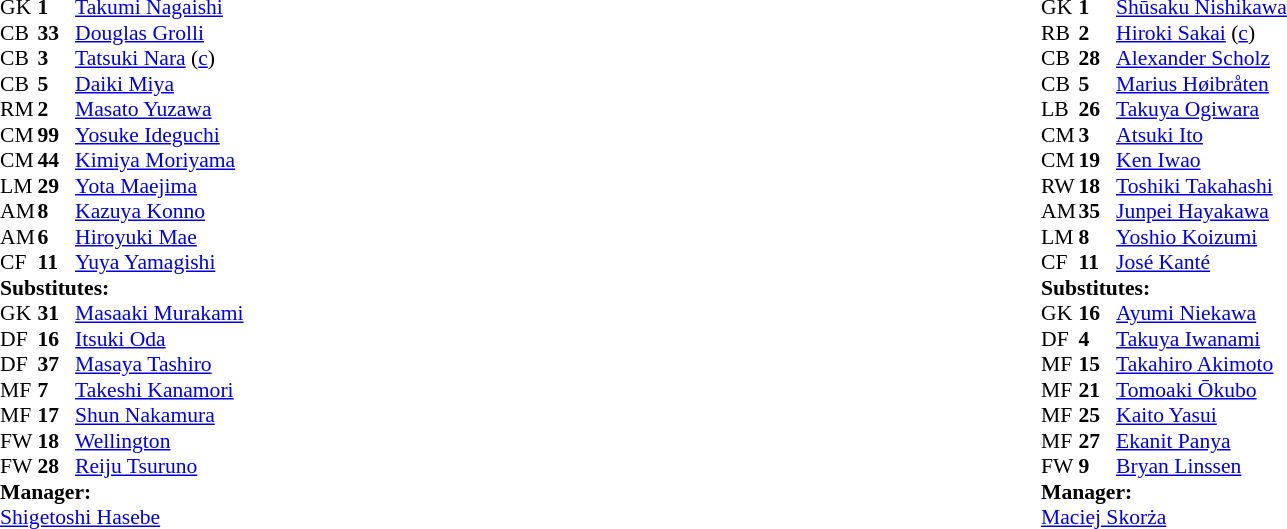<table width="100%">
<tr>
<td valign="top" width="40%"><br><table style="font-size: 90%" cellspacing="0" cellpadding="0" align="center">
<tr>
<td colspan="4"></td>
</tr>
<tr>
<th width=25></th>
<th width=25></th>
</tr>
<tr>
<td>GK</td>
<td><strong>1</strong></td>
<td> <a href='#'>Takumi Nagaishi</a></td>
<td></td>
</tr>
<tr>
<td>CB</td>
<td><strong>33</strong></td>
<td> <a href='#'>Douglas Grolli</a></td>
<td></td>
</tr>
<tr>
<td>CB</td>
<td><strong>3</strong></td>
<td> <a href='#'>Tatsuki Nara</a> (<a href='#'>c</a>)</td>
</tr>
<tr>
<td>CB</td>
<td><strong>5</strong></td>
<td> <a href='#'>Daiki Miya</a></td>
<td></td>
<td></td>
</tr>
<tr>
<td>RM</td>
<td><strong>2</strong></td>
<td> <a href='#'>Masato Yuzawa</a></td>
<td></td>
<td></td>
</tr>
<tr>
<td>CM</td>
<td><strong>99</strong></td>
<td> <a href='#'>Yosuke Ideguchi</a></td>
</tr>
<tr>
<td>CM</td>
<td><strong>44</strong></td>
<td> <a href='#'>Kimiya Moriyama</a></td>
<td></td>
<td></td>
</tr>
<tr>
<td>LM</td>
<td><strong>29</strong></td>
<td> <a href='#'>Yota Maejima</a></td>
</tr>
<tr>
<td>AM</td>
<td><strong>8</strong></td>
<td> <a href='#'>Kazuya Konno</a></td>
<td></td>
<td></td>
</tr>
<tr>
<td>AM</td>
<td><strong>6</strong></td>
<td> <a href='#'>Hiroyuki Mae</a></td>
</tr>
<tr>
<td>CF</td>
<td><strong>11</strong></td>
<td> <a href='#'>Yuya Yamagishi</a></td>
<td></td>
<td></td>
</tr>
<tr>
<td colspan=3><strong>Substitutes:</strong></td>
</tr>
<tr>
<td>GK</td>
<td><strong>31</strong></td>
<td> <a href='#'>Masaaki Murakami</a></td>
</tr>
<tr>
<td>DF</td>
<td><strong>16</strong></td>
<td> <a href='#'>Itsuki Oda</a></td>
<td></td>
<td></td>
</tr>
<tr>
<td>DF</td>
<td><strong>37</strong></td>
<td> <a href='#'>Masaya Tashiro</a></td>
<td></td>
<td></td>
</tr>
<tr>
<td>MF</td>
<td><strong>7</strong></td>
<td> <a href='#'>Takeshi Kanamori</a></td>
<td></td>
<td></td>
</tr>
<tr>
<td>MF</td>
<td><strong>17</strong></td>
<td> <a href='#'>Shun Nakamura</a></td>
<td></td>
<td></td>
</tr>
<tr>
<td>FW</td>
<td><strong>18</strong></td>
<td> <a href='#'>Wellington</a></td>
<td></td>
<td></td>
</tr>
<tr>
<td>FW</td>
<td><strong>28</strong></td>
<td> <a href='#'>Reiju Tsuruno</a></td>
</tr>
<tr>
<td colspan=3><strong>Manager:</strong></td>
</tr>
<tr>
<td colspan=4> <a href='#'>Shigetoshi Hasebe</a></td>
</tr>
</table>
</td>
<td valign="top"></td>
<td valign="top" width="50%"><br><table style="font-size: 90%" cellspacing="0" cellpadding="0" align="center">
<tr>
<td colspan="4"></td>
</tr>
<tr>
<th width=25></th>
<th width=25></th>
</tr>
<tr>
<td>GK</td>
<td><strong>1</strong></td>
<td> <a href='#'>Shūsaku Nishikawa</a></td>
</tr>
<tr>
<td>RB</td>
<td><strong>2</strong></td>
<td> <a href='#'>Hiroki Sakai</a> (<a href='#'>c</a>)</td>
</tr>
<tr>
<td>CB</td>
<td><strong>28</strong></td>
<td> <a href='#'>Alexander Scholz</a></td>
<td></td>
</tr>
<tr>
<td>CB</td>
<td><strong>5</strong></td>
<td> <a href='#'>Marius Høibråten</a></td>
</tr>
<tr>
<td>LB</td>
<td><strong>26</strong></td>
<td> <a href='#'>Takuya Ogiwara</a></td>
<td></td>
</tr>
<tr>
<td>CM</td>
<td><strong>3</strong></td>
<td> <a href='#'>Atsuki Ito</a></td>
<td></td>
<td></td>
</tr>
<tr>
<td>CM</td>
<td><strong>19</strong></td>
<td> <a href='#'>Ken Iwao</a></td>
<td></td>
<td></td>
</tr>
<tr>
<td>RW</td>
<td><strong>18</strong></td>
<td> <a href='#'>Toshiki Takahashi</a></td>
<td></td>
<td></td>
</tr>
<tr>
<td>AM</td>
<td><strong>35</strong></td>
<td> <a href='#'>Junpei Hayakawa</a></td>
<td></td>
<td></td>
</tr>
<tr>
<td>LM</td>
<td><strong>8</strong></td>
<td> <a href='#'>Yoshio Koizumi</a></td>
<td></td>
<td></td>
</tr>
<tr>
<td>CF</td>
<td><strong>11</strong></td>
<td> <a href='#'>José Kanté</a></td>
</tr>
<tr>
<td colspan=3><strong>Substitutes:</strong></td>
</tr>
<tr>
<td>GK</td>
<td><strong>16</strong></td>
<td> <a href='#'>Ayumi Niekawa</a></td>
</tr>
<tr>
<td>DF</td>
<td><strong>4</strong></td>
<td> <a href='#'>Takuya Iwanami</a></td>
</tr>
<tr>
<td>MF</td>
<td><strong>15</strong></td>
<td> <a href='#'>Takahiro Akimoto</a></td>
<td></td>
<td></td>
</tr>
<tr>
<td>MF</td>
<td><strong>21</strong></td>
<td> <a href='#'>Tomoaki Ōkubo</a></td>
<td></td>
<td></td>
</tr>
<tr>
<td>MF</td>
<td><strong>25</strong></td>
<td> <a href='#'>Kaito Yasui</a></td>
<td></td>
<td></td>
</tr>
<tr>
<td>MF</td>
<td><strong>27</strong></td>
<td> <a href='#'>Ekanit Panya</a></td>
<td></td>
<td></td>
</tr>
<tr>
<td>FW</td>
<td><strong>9</strong></td>
<td> <a href='#'>Bryan Linssen</a></td>
<td></td>
<td></td>
</tr>
<tr>
<td colspan=3><strong>Manager:</strong></td>
</tr>
<tr>
<td colspan=4> <a href='#'>Maciej Skorża</a></td>
</tr>
</table>
</td>
</tr>
</table>
